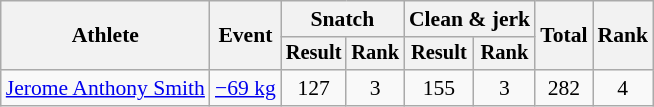<table class="wikitable" style="font-size:90%">
<tr>
<th rowspan="2">Athlete</th>
<th rowspan="2">Event</th>
<th colspan="2">Snatch</th>
<th colspan="2">Clean & jerk</th>
<th rowspan="2">Total</th>
<th rowspan="2">Rank</th>
</tr>
<tr style="font-size:95%">
<th>Result</th>
<th>Rank</th>
<th>Result</th>
<th>Rank</th>
</tr>
<tr align=center>
<td align=left><a href='#'>Jerome Anthony Smith</a></td>
<td align=left><a href='#'>−69 kg</a></td>
<td>127</td>
<td>3</td>
<td>155</td>
<td>3</td>
<td>282</td>
<td>4</td>
</tr>
</table>
